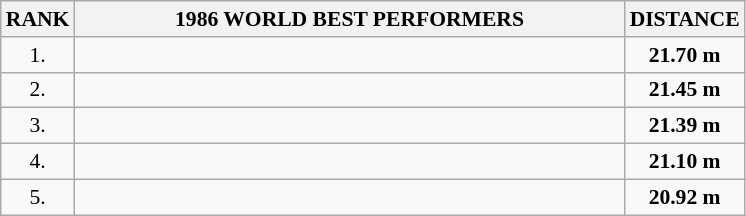<table class="wikitable" style="border-collapse: collapse; font-size: 90%;">
<tr>
<th>RANK</th>
<th align="center" style="width: 25em">1986 WORLD BEST PERFORMERS</th>
<th align="center" style="width: 5em">DISTANCE</th>
</tr>
<tr>
<td align="center">1.</td>
<td></td>
<td align="center"><strong>21.70 m</strong></td>
</tr>
<tr>
<td align="center">2.</td>
<td></td>
<td align="center"><strong>21.45 m</strong></td>
</tr>
<tr>
<td align="center">3.</td>
<td></td>
<td align="center"><strong>21.39 m</strong></td>
</tr>
<tr>
<td align="center">4.</td>
<td></td>
<td align="center"><strong>21.10 m</strong></td>
</tr>
<tr>
<td align="center">5.</td>
<td></td>
<td align="center"><strong>20.92 m</strong></td>
</tr>
</table>
